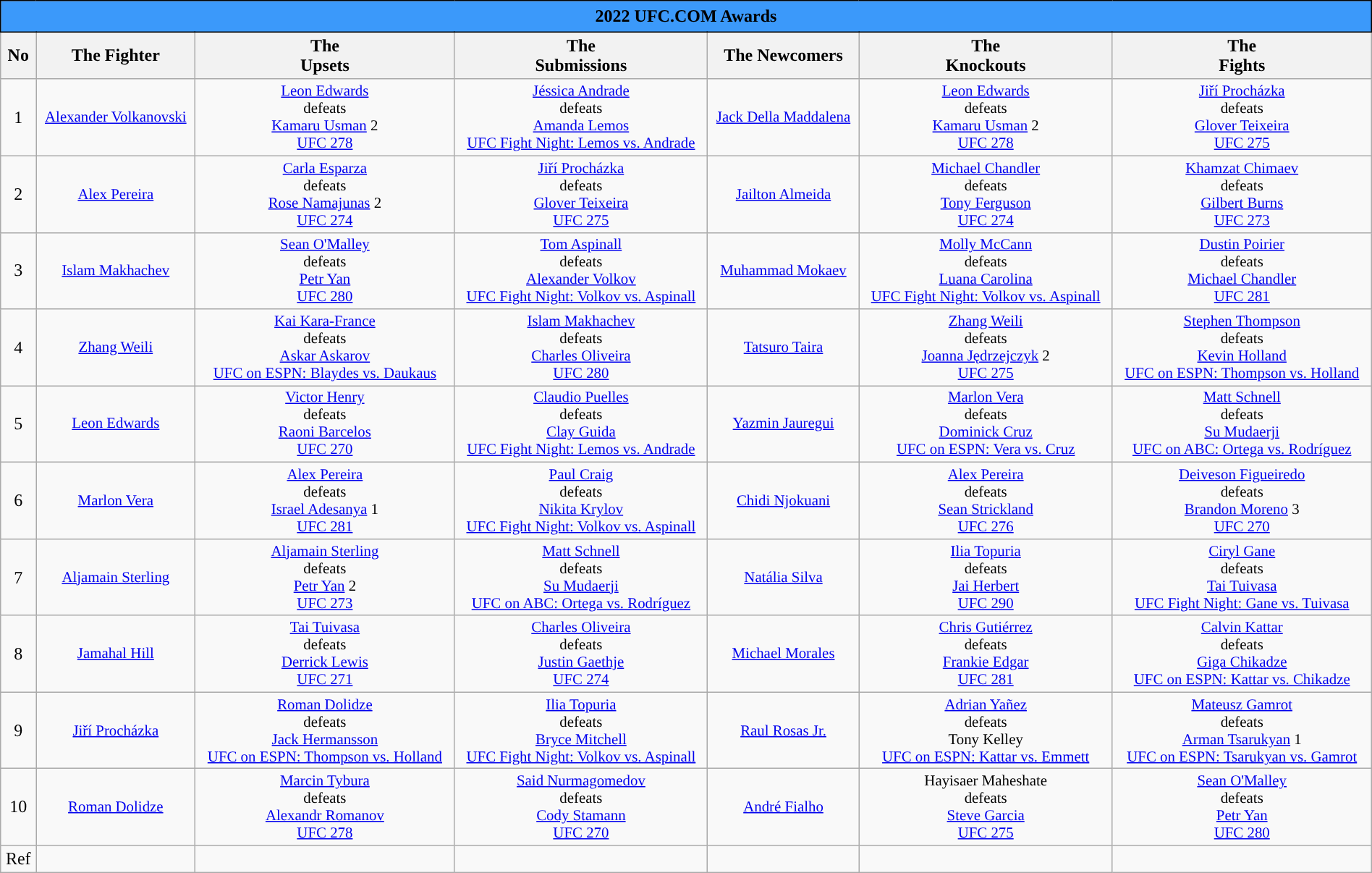<table class="wikitable" width="100%" style="text-align:Center">
<tr>
<th colspan="7" style="border: 1px solid black; padding: 5px; background: #3B99FA;">2022 UFC.COM Awards</th>
</tr>
<tr>
<th>No</th>
<th>The Fighter</th>
<th>The<br>Upsets</th>
<th>The<br>Submissions</th>
<th>The Newcomers</th>
<th>The<br>Knockouts</th>
<th>The<br>Fights</th>
</tr>
<tr>
<td>1</td>
<td style="font-size:87%"><a href='#'>Alexander Volkanovski</a></td>
<td style="font-size:87%"><a href='#'>Leon Edwards</a> <br> defeats <br> <a href='#'>Kamaru Usman</a> 2 <br> <a href='#'>UFC 278</a></td>
<td style="font-size:87%"><a href='#'>Jéssica Andrade</a> <br> defeats <br> <a href='#'>Amanda Lemos</a> <br> <a href='#'>UFC Fight Night: Lemos vs. Andrade</a></td>
<td style="font-size:87%"><a href='#'>Jack Della Maddalena</a></td>
<td style="font-size:87%"><a href='#'>Leon Edwards</a> <br> defeats <br> <a href='#'>Kamaru Usman</a> 2 <br> <a href='#'>UFC 278</a></td>
<td style="font-size:87%"><a href='#'>Jiří Procházka</a> <br> defeats <br> <a href='#'>Glover Teixeira</a> <br> <a href='#'>UFC 275</a></td>
</tr>
<tr>
<td>2</td>
<td style="font-size:87%"><a href='#'>Alex Pereira</a></td>
<td style="font-size:87%"><a href='#'>Carla Esparza</a> <br> defeats <br> <a href='#'>Rose Namajunas</a> 2 <br> <a href='#'>UFC 274</a></td>
<td style="font-size:87%"><a href='#'>Jiří Procházka</a> <br> defeats <br> <a href='#'>Glover Teixeira</a> <br> <a href='#'>UFC 275</a></td>
<td style="font-size:87%"><a href='#'>Jailton Almeida</a></td>
<td style="font-size:87%"><a href='#'>Michael Chandler</a> <br> defeats <br> <a href='#'>Tony Ferguson</a> <br> <a href='#'>UFC 274</a></td>
<td style="font-size:87%"><a href='#'>Khamzat Chimaev</a> <br> defeats <br> <a href='#'>Gilbert Burns</a> <br> <a href='#'>UFC 273</a></td>
</tr>
<tr>
<td>3</td>
<td style="font-size:87%"><a href='#'>Islam Makhachev</a></td>
<td style="font-size:87%"><a href='#'>Sean O'Malley</a> <br> defeats <br> <a href='#'>Petr Yan</a>  <br> <a href='#'>UFC 280</a></td>
<td style="font-size:87%"><a href='#'>Tom Aspinall</a> <br> defeats <br> <a href='#'>Alexander Volkov</a> <br> <a href='#'>UFC Fight Night: Volkov vs. Aspinall</a></td>
<td style="font-size:87%"><a href='#'>Muhammad Mokaev</a></td>
<td style="font-size:87%"><a href='#'>Molly McCann</a> <br> defeats <br> <a href='#'>Luana Carolina</a> <br> <a href='#'>UFC Fight Night: Volkov vs. Aspinall</a></td>
<td style="font-size:87%"><a href='#'>Dustin Poirier</a> <br> defeats  <br> <a href='#'>Michael Chandler</a> <br> <a href='#'>UFC 281</a></td>
</tr>
<tr>
<td>4</td>
<td style="font-size:87%"><a href='#'>Zhang Weili</a></td>
<td style="font-size:87%"><a href='#'>Kai Kara-France</a> <br> defeats <br> <a href='#'>Askar Askarov</a> <br> <a href='#'>UFC on ESPN: Blaydes vs. Daukaus</a></td>
<td style="font-size:87%"><a href='#'>Islam Makhachev</a> <br> defeats <br> <a href='#'>Charles Oliveira</a> <br> <a href='#'>UFC 280</a></td>
<td style="font-size:87%"><a href='#'>Tatsuro Taira</a></td>
<td style="font-size:87%"><a href='#'>Zhang Weili</a> <br> defeats <br> <a href='#'>Joanna Jędrzejczyk</a> 2 <br> <a href='#'>UFC 275</a></td>
<td style="font-size:87%"><a href='#'>Stephen Thompson</a> <br> defeats <br> <a href='#'>Kevin Holland</a> <br> <a href='#'>UFC on ESPN: Thompson vs. Holland</a></td>
</tr>
<tr>
<td>5</td>
<td style="font-size:87%"><a href='#'>Leon Edwards</a></td>
<td style="font-size:87%"><a href='#'>Victor Henry</a> <br> defeats <br> <a href='#'>Raoni Barcelos</a> <br> <a href='#'>UFC 270</a></td>
<td style="font-size:87%"><a href='#'>Claudio Puelles</a> <br> defeats <br> <a href='#'>Clay Guida</a> <br> <a href='#'>UFC Fight Night: Lemos vs. Andrade</a></td>
<td style="font-size:87%"><a href='#'>Yazmin Jauregui</a></td>
<td style="font-size:87%"><a href='#'>Marlon Vera</a> <br> defeats <br> <a href='#'>Dominick Cruz</a><br> <a href='#'>UFC on ESPN: Vera vs. Cruz</a></td>
<td style="font-size:87%"><a href='#'>Matt Schnell</a> <br> defeats <br> <a href='#'>Su Mudaerji</a> <br> <a href='#'>UFC on ABC: Ortega vs. Rodríguez</a></td>
</tr>
<tr>
<td>6</td>
<td style="font-size:87%"><a href='#'>Marlon Vera</a></td>
<td style="font-size:87%"><a href='#'>Alex Pereira</a> <br> defeats <br> <a href='#'>Israel Adesanya</a> 1<br> <a href='#'>UFC 281</a></td>
<td style="font-size:87%"><a href='#'>Paul Craig</a> <br> defeats <br> <a href='#'>Nikita Krylov</a> <br> <a href='#'>UFC Fight Night: Volkov vs. Aspinall</a></td>
<td style="font-size:87%"><a href='#'>Chidi Njokuani</a></td>
<td style="font-size:87%"><a href='#'>Alex Pereira</a> <br> defeats <br> <a href='#'>Sean Strickland</a> <br> <a href='#'>UFC 276</a></td>
<td style="font-size:87%"><a href='#'>Deiveson Figueiredo</a> <br> defeats  <br> <a href='#'>Brandon Moreno</a> 3 <br> <a href='#'>UFC 270</a></td>
</tr>
<tr>
<td>7</td>
<td style="font-size:87%"><a href='#'>Aljamain Sterling</a></td>
<td style="font-size:87%"><a href='#'>Aljamain Sterling</a> <br> defeats <br> <a href='#'>Petr Yan</a> 2 <br> <a href='#'>UFC 273</a></td>
<td style="font-size:87%"><a href='#'>Matt Schnell</a> <br> defeats <br> <a href='#'>Su Mudaerji</a> <br> <a href='#'>UFC on ABC: Ortega vs. Rodríguez</a></td>
<td style="font-size:87%"><a href='#'>Natália Silva</a></td>
<td style="font-size:87%"><a href='#'>Ilia Topuria</a> <br> defeats <br> <a href='#'>Jai Herbert</a> <br> <a href='#'>UFC 290</a></td>
<td style="font-size:87%"><a href='#'>Ciryl Gane</a> <br> defeats <br> <a href='#'>Tai Tuivasa</a> <br> <a href='#'>UFC Fight Night: Gane vs. Tuivasa</a></td>
</tr>
<tr>
<td>8</td>
<td style="font-size:87%"><a href='#'>Jamahal Hill</a></td>
<td style="font-size:87%"><a href='#'>Tai Tuivasa</a><br> defeats <br> <a href='#'>Derrick Lewis</a><br> <a href='#'>UFC 271</a></td>
<td style="font-size:87%"><a href='#'>Charles Oliveira</a> <br> defeats <br> <a href='#'>Justin Gaethje</a> <br> <a href='#'>UFC 274</a></td>
<td style="font-size:87%"><a href='#'>Michael Morales</a></td>
<td style="font-size:87%"><a href='#'>Chris Gutiérrez</a> <br> defeats <br> <a href='#'>Frankie Edgar</a> <br> <a href='#'>UFC 281</a></td>
<td style="font-size:87%"><a href='#'>Calvin Kattar</a> <br> defeats <br> <a href='#'>Giga Chikadze</a> <br> <a href='#'>UFC on ESPN: Kattar vs. Chikadze</a></td>
</tr>
<tr>
<td>9</td>
<td style="font-size:87%"><a href='#'>Jiří Procházka</a></td>
<td style="font-size:87%"><a href='#'>Roman Dolidze</a> <br> defeats <br>  <a href='#'>Jack Hermansson</a> <br> <a href='#'>UFC on ESPN: Thompson vs. Holland</a></td>
<td style="font-size:87%"><a href='#'>Ilia Topuria</a> <br> defeats <br> <a href='#'>Bryce Mitchell</a> <br> <a href='#'>UFC Fight Night: Volkov vs. Aspinall</a></td>
<td style="font-size:87%"><a href='#'>Raul Rosas Jr.</a></td>
<td style="font-size:87%"><a href='#'>Adrian Yañez</a> <br> defeats <br> Tony Kelley <br> <a href='#'>UFC on ESPN: Kattar vs. Emmett</a></td>
<td style="font-size:87%"><a href='#'>Mateusz Gamrot</a> <br> defeats <br> <a href='#'>Arman Tsarukyan</a> 1 <br> <a href='#'>UFC on ESPN: Tsarukyan vs. Gamrot</a></td>
</tr>
<tr>
<td>10</td>
<td style="font-size:87%"><a href='#'>Roman Dolidze</a></td>
<td style="font-size:87%"><a href='#'>Marcin Tybura</a> <br> defeats <br> <a href='#'>Alexandr Romanov</a> <br> <a href='#'>UFC 278</a></td>
<td style="font-size:87%"><a href='#'>Said Nurmagomedov</a> <br> defeats <br> <a href='#'>Cody Stamann</a> <br> <a href='#'>UFC 270</a></td>
<td style="font-size:87%"><a href='#'>André Fialho</a></td>
<td style="font-size:87%">Hayisaer Maheshate <br> defeats <br> <a href='#'>Steve Garcia</a> <br> <a href='#'>UFC 275</a></td>
<td style="font-size:87%"><a href='#'>Sean O'Malley</a> <br> defeats <br> <a href='#'>Petr Yan</a>  <br> <a href='#'>UFC 280</a></td>
</tr>
<tr>
<td>Ref</td>
<td></td>
<td></td>
<td></td>
<td></td>
<td></td>
<td></td>
</tr>
</table>
